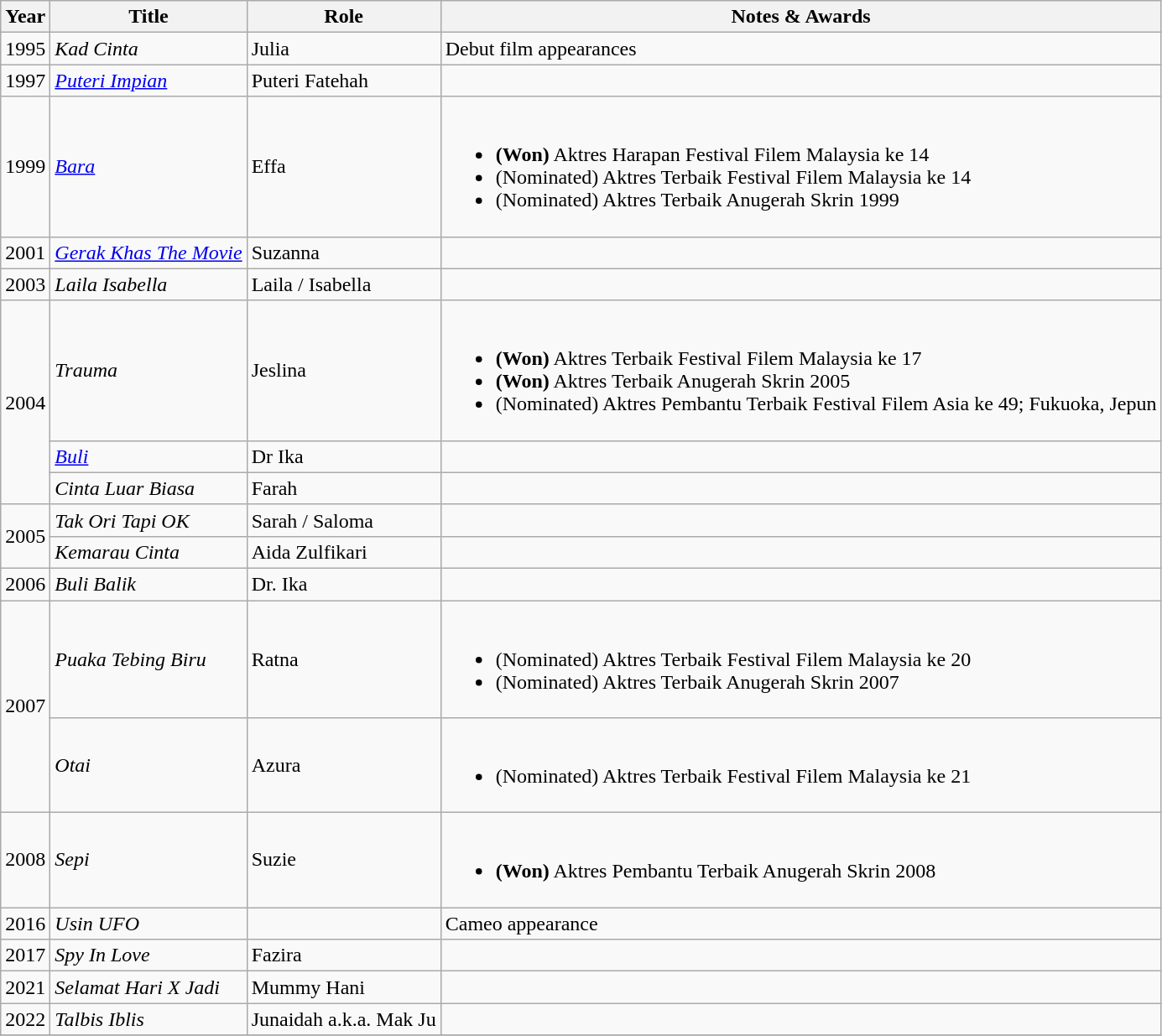<table class="wikitable">
<tr>
<th>Year</th>
<th>Title</th>
<th>Role</th>
<th class="unsortable">Notes & Awards</th>
</tr>
<tr>
<td>1995</td>
<td><em>Kad Cinta</em></td>
<td>Julia</td>
<td>Debut film appearances</td>
</tr>
<tr>
<td>1997</td>
<td><em><a href='#'>Puteri Impian</a></em></td>
<td>Puteri Fatehah</td>
<td></td>
</tr>
<tr>
<td>1999</td>
<td><em><a href='#'>Bara</a></em></td>
<td>Effa</td>
<td><br><ul><li><strong>(Won)</strong> Aktres Harapan Festival Filem Malaysia ke 14</li><li>(Nominated) Aktres Terbaik Festival Filem Malaysia ke 14</li><li>(Nominated) Aktres Terbaik Anugerah Skrin 1999</li></ul></td>
</tr>
<tr>
<td>2001</td>
<td><em><a href='#'>Gerak Khas The Movie</a></em></td>
<td>Suzanna</td>
<td></td>
</tr>
<tr>
<td>2003</td>
<td><em>Laila Isabella</em></td>
<td>Laila / Isabella</td>
<td></td>
</tr>
<tr>
<td rowspan="3">2004</td>
<td><em>Trauma</em></td>
<td>Jeslina</td>
<td><br><ul><li><strong>(Won)</strong> Aktres Terbaik Festival Filem Malaysia ke 17</li><li><strong>(Won)</strong> Aktres Terbaik Anugerah Skrin 2005</li><li>(Nominated) Aktres Pembantu Terbaik Festival Filem Asia ke 49; Fukuoka, Jepun</li></ul></td>
</tr>
<tr>
<td><em><a href='#'>Buli</a></em></td>
<td>Dr Ika</td>
<td></td>
</tr>
<tr>
<td><em>Cinta Luar Biasa</em></td>
<td>Farah</td>
<td></td>
</tr>
<tr>
<td rowspan="2">2005</td>
<td><em>Tak Ori Tapi OK</em></td>
<td>Sarah / Saloma</td>
<td></td>
</tr>
<tr>
<td><em>Kemarau Cinta</em></td>
<td>Aida Zulfikari</td>
<td></td>
</tr>
<tr>
<td>2006</td>
<td><em>Buli Balik</em></td>
<td>Dr. Ika</td>
<td></td>
</tr>
<tr>
<td rowspan="2">2007</td>
<td><em>Puaka Tebing Biru</em></td>
<td>Ratna</td>
<td><br><ul><li>(Nominated) Aktres Terbaik Festival Filem Malaysia ke 20</li><li>(Nominated) Aktres Terbaik Anugerah Skrin 2007</li></ul></td>
</tr>
<tr>
<td><em>Otai</em></td>
<td>Azura</td>
<td><br><ul><li>(Nominated) Aktres Terbaik Festival Filem Malaysia ke 21</li></ul></td>
</tr>
<tr>
<td>2008</td>
<td><em>Sepi</em></td>
<td>Suzie</td>
<td><br><ul><li><strong>(Won)</strong> Aktres Pembantu Terbaik Anugerah Skrin 2008</li></ul></td>
</tr>
<tr>
<td>2016</td>
<td><em>Usin UFO</em></td>
<td></td>
<td>Cameo appearance</td>
</tr>
<tr>
<td>2017</td>
<td><em>Spy In Love</em></td>
<td>Fazira</td>
<td></td>
</tr>
<tr>
<td>2021</td>
<td><em>Selamat Hari X Jadi</em></td>
<td>Mummy Hani</td>
<td></td>
</tr>
<tr>
<td>2022</td>
<td><em>Talbis Iblis</em></td>
<td>Junaidah a.k.a. Mak Ju</td>
<td></td>
</tr>
<tr>
</tr>
</table>
